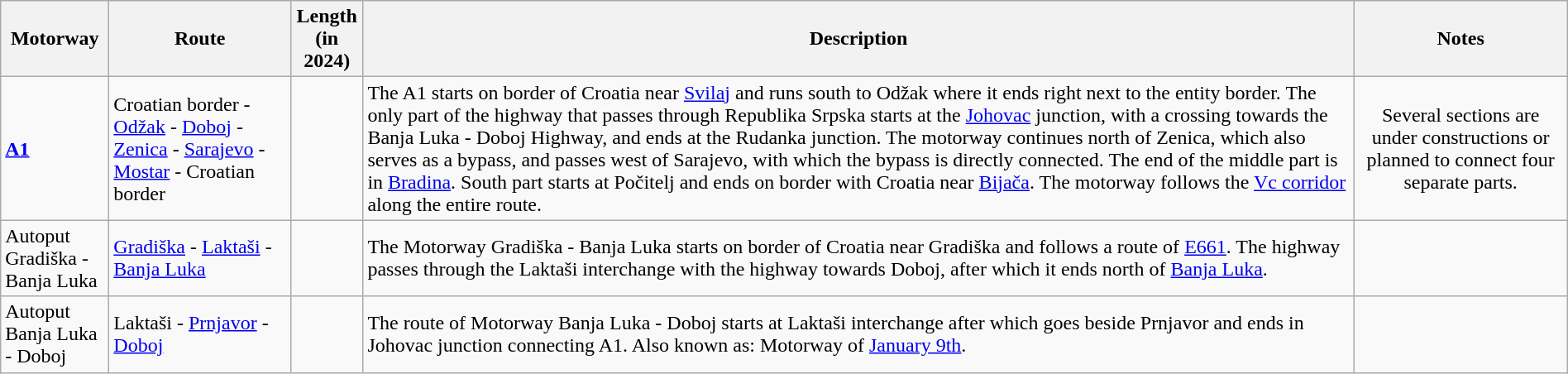<table class="wikitable" style="margin:auto;">
<tr>
<th width="80">Motorway</th>
<th>Route</th>
<th>Length<br>(in 2024)</th>
<th>Description</th>
<th>Notes</th>
</tr>
<tr>
<td> <strong><a href='#'>A1</a></strong></td>
<td>Croatian border - <a href='#'>Odžak</a> - <a href='#'>Doboj</a> - <a href='#'>Zenica</a> - <a href='#'>Sarajevo</a> - <a href='#'>Mostar</a> - Croatian border</td>
<td></td>
<td>The A1 starts on border of Croatia near <a href='#'>Svilaj</a> and runs south to Odžak where it ends right next to the entity border. The only part of the highway that passes through Republika Srpska starts at the <a href='#'>Johovac</a> junction, with a crossing towards the Banja Luka - Doboj Highway, and ends at the Rudanka junction. The motorway continues north of Zenica, which also serves as a bypass, and passes west of Sarajevo, with which the bypass is directly connected. The end of the middle part is in <a href='#'>Bradina</a>. South part starts at Počitelj and ends on border with Croatia near <a href='#'>Bijača</a>. The motorway follows the <a href='#'>Vc corridor</a> along the entire route.</td>
<td align="center">Several sections are under constructions or planned to connect four separate parts.</td>
</tr>
<tr>
<td>Autoput Gradiška - Banja Luka</td>
<td><a href='#'>Gradiška</a> - <a href='#'>Laktaši</a> - <a href='#'>Banja Luka</a></td>
<td></td>
<td>The Motorway Gradiška - Banja Luka starts on border of Croatia near Gradiška and follows a route of <a href='#'>E661</a>. The highway passes through the Laktaši interchange with the highway towards Doboj, after which it ends north of <a href='#'>Banja Luka</a>.</td>
<td align="center"></td>
</tr>
<tr>
<td>Autoput Banja Luka - Doboj</td>
<td>Laktaši - <a href='#'>Prnjavor</a> - <a href='#'>Doboj</a></td>
<td></td>
<td>The route of Motorway Banja Luka - Doboj starts at Laktaši interchange after which goes beside Prnjavor and ends in Johovac junction connecting A1. Also known as: Motorway of <a href='#'>January 9th</a>.</td>
<td align="center"></td>
</tr>
</table>
